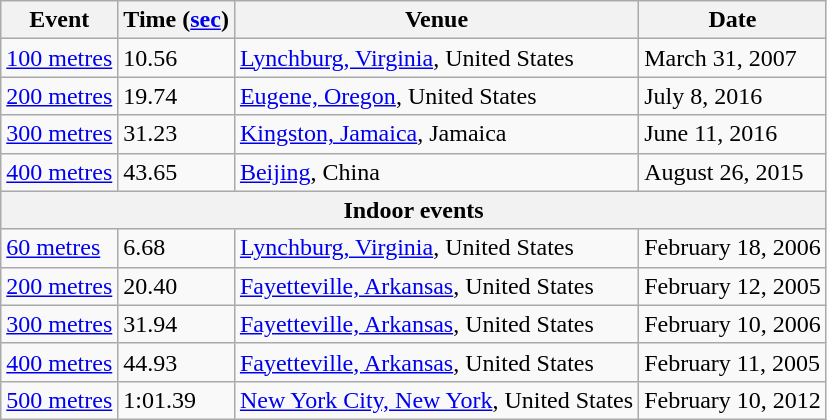<table class=wikitable>
<tr>
<th>Event</th>
<th>Time (<a href='#'>sec</a>)</th>
<th>Venue</th>
<th>Date</th>
</tr>
<tr>
<td><a href='#'>100 metres</a></td>
<td>10.56</td>
<td><a href='#'>Lynchburg, Virginia</a>, United States</td>
<td>March 31, 2007</td>
</tr>
<tr>
<td><a href='#'>200 metres</a></td>
<td>19.74</td>
<td><a href='#'>Eugene, Oregon</a>, United States</td>
<td>July 8, 2016</td>
</tr>
<tr>
<td><a href='#'>300 metres</a></td>
<td>31.23</td>
<td><a href='#'>Kingston, Jamaica</a>, Jamaica</td>
<td>June 11, 2016</td>
</tr>
<tr>
<td><a href='#'>400 metres</a></td>
<td>43.65</td>
<td><a href='#'>Beijing</a>, China</td>
<td>August 26, 2015</td>
</tr>
<tr>
<th colspan=4>Indoor events</th>
</tr>
<tr>
<td><a href='#'>60 metres</a></td>
<td>6.68</td>
<td><a href='#'>Lynchburg, Virginia</a>, United States</td>
<td>February 18, 2006</td>
</tr>
<tr>
<td><a href='#'>200 metres</a></td>
<td>20.40</td>
<td><a href='#'>Fayetteville, Arkansas</a>, United States</td>
<td>February 12, 2005</td>
</tr>
<tr>
<td><a href='#'>300 metres</a></td>
<td>31.94</td>
<td><a href='#'>Fayetteville, Arkansas</a>, United States</td>
<td>February 10, 2006</td>
</tr>
<tr>
<td><a href='#'>400 metres</a></td>
<td>44.93</td>
<td><a href='#'>Fayetteville, Arkansas</a>, United States</td>
<td>February 11, 2005</td>
</tr>
<tr>
<td><a href='#'>500 metres</a></td>
<td>1:01.39</td>
<td><a href='#'>New York City, New York</a>, United States</td>
<td>February 10, 2012</td>
</tr>
</table>
